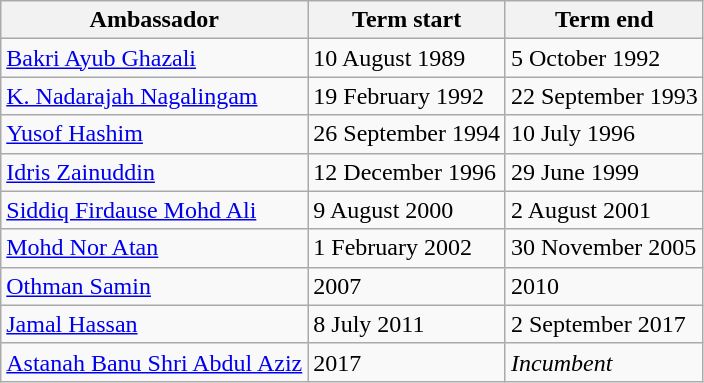<table class=wikitable>
<tr>
<th>Ambassador</th>
<th>Term start</th>
<th>Term end</th>
</tr>
<tr>
<td><a href='#'>Bakri Ayub Ghazali</a></td>
<td>10 August 1989</td>
<td>5 October 1992</td>
</tr>
<tr>
<td><a href='#'>K. Nadarajah Nagalingam</a></td>
<td>19 February 1992</td>
<td>22 September 1993</td>
</tr>
<tr>
<td><a href='#'>Yusof Hashim</a></td>
<td>26 September 1994</td>
<td>10 July 1996</td>
</tr>
<tr>
<td><a href='#'>Idris Zainuddin</a></td>
<td>12 December 1996</td>
<td>29 June 1999</td>
</tr>
<tr>
<td><a href='#'>Siddiq Firdause Mohd Ali</a></td>
<td>9 August 2000</td>
<td>2 August 2001</td>
</tr>
<tr>
<td><a href='#'>Mohd Nor Atan</a></td>
<td>1 February 2002</td>
<td>30 November 2005</td>
</tr>
<tr>
<td><a href='#'>Othman Samin</a></td>
<td>2007</td>
<td>2010</td>
</tr>
<tr>
<td><a href='#'>Jamal Hassan</a></td>
<td>8 July 2011</td>
<td>2 September 2017</td>
</tr>
<tr>
<td><a href='#'>Astanah Banu Shri Abdul Aziz</a></td>
<td>2017</td>
<td><em>Incumbent</em></td>
</tr>
</table>
